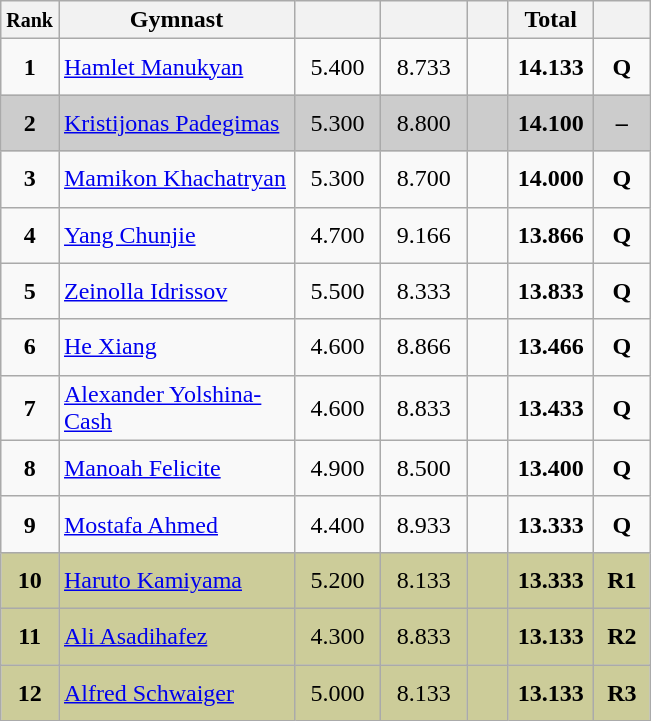<table style="text-align:center;" class="wikitable sortable">
<tr>
<th scope="col" style="width:15px;"><small>Rank</small></th>
<th scope="col" style="width:150px;">Gymnast</th>
<th scope="col" style="width:50px;"><small></small></th>
<th scope="col" style="width:50px;"><small></small></th>
<th scope="col" style="width:20px;"><small></small></th>
<th scope="col" style="width:50px;">Total</th>
<th scope="col" style="width:30px;"><small></small></th>
</tr>
<tr>
<td scope="row" style="text-align:center"><strong>1</strong></td>
<td style="height:30px; text-align:left;"> <a href='#'>Hamlet Manukyan</a></td>
<td>5.400</td>
<td>8.733</td>
<td></td>
<td><strong>14.133</strong></td>
<td><strong>Q</strong></td>
</tr>
<tr style="background:#cccccc;">
<td scope="row" style="text-align:center"><strong>2</strong></td>
<td style="height:30px; text-align:left;"> <a href='#'>Kristijonas Padegimas</a></td>
<td>5.300</td>
<td>8.800</td>
<td></td>
<td><strong>14.100</strong></td>
<td><strong>–</strong></td>
</tr>
<tr>
<td scope="row" style="text-align:center"><strong>3</strong></td>
<td style="height:30px; text-align:left;"> <a href='#'>Mamikon Khachatryan</a></td>
<td>5.300</td>
<td>8.700</td>
<td></td>
<td><strong>14.000</strong></td>
<td><strong>Q</strong></td>
</tr>
<tr>
<td scope="row" style="text-align:center"><strong>4</strong></td>
<td style="height:30px; text-align:left;"> <a href='#'>Yang Chunjie</a></td>
<td>4.700</td>
<td>9.166</td>
<td></td>
<td><strong>13.866</strong></td>
<td><strong>Q</strong></td>
</tr>
<tr>
<td scope="row" style="text-align:center"><strong>5</strong></td>
<td style="height:30px; text-align:left;"> <a href='#'>Zeinolla Idrissov</a></td>
<td>5.500</td>
<td>8.333</td>
<td></td>
<td><strong>13.833</strong></td>
<td><strong>Q</strong></td>
</tr>
<tr>
<td scope="row" style="text-align:center"><strong>6</strong></td>
<td style="height:30px; text-align:left;"> <a href='#'>He Xiang</a></td>
<td>4.600</td>
<td>8.866</td>
<td></td>
<td><strong>13.466</strong></td>
<td><strong>Q</strong></td>
</tr>
<tr>
<td scope="row" style="text-align:center"><strong>7</strong></td>
<td style="height:30px; text-align:left;"> <a href='#'>Alexander Yolshina-Cash</a></td>
<td>4.600</td>
<td>8.833</td>
<td></td>
<td><strong>13.433</strong></td>
<td><strong>Q</strong></td>
</tr>
<tr>
<td scope="row" style="text-align:center"><strong>8</strong></td>
<td style="height:30px; text-align:left;"> <a href='#'>Manoah Felicite</a></td>
<td>4.900</td>
<td>8.500</td>
<td></td>
<td><strong>13.400</strong></td>
<td><strong>Q</strong></td>
</tr>
<tr>
<td scope="row" style="text-align:center"><strong>9</strong></td>
<td style="height:30px; text-align:left;"> <a href='#'>Mostafa Ahmed</a></td>
<td>4.400</td>
<td>8.933</td>
<td></td>
<td><strong>13.333</strong></td>
<td><strong>Q</strong></td>
</tr>
<tr style="background:#cccc99;">
<td scope="row" style="text-align:center"><strong>10</strong></td>
<td style="height:30px; text-align:left;"> <a href='#'>Haruto Kamiyama</a></td>
<td>5.200</td>
<td>8.133</td>
<td></td>
<td><strong>13.333</strong></td>
<td><strong>R1</strong></td>
</tr>
<tr style="background:#cccc99;">
<td scope="row" style="text-align:center"><strong>11</strong></td>
<td style="height:30px; text-align:left;"> <a href='#'>Ali Asadihafez</a></td>
<td>4.300</td>
<td>8.833</td>
<td></td>
<td><strong>13.133</strong></td>
<td><strong>R2</strong></td>
</tr>
<tr style="background:#cccc99;">
<td scope="row" style="text-align:center"><strong>12</strong></td>
<td style="height:30px; text-align:left;"> <a href='#'>Alfred Schwaiger</a></td>
<td>5.000</td>
<td>8.133</td>
<td></td>
<td><strong>13.133</strong></td>
<td><strong>R3</strong></td>
</tr>
</table>
